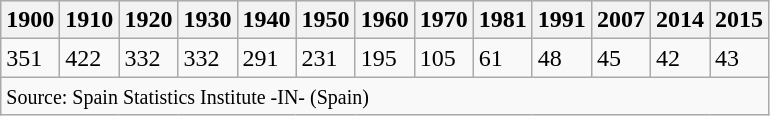<table class="wikitable">
<tr style="background:#efefef;">
<th>1900</th>
<th>1910</th>
<th>1920</th>
<th>1930</th>
<th>1940</th>
<th>1950</th>
<th>1960</th>
<th>1970</th>
<th>1981</th>
<th>1991</th>
<th>2007</th>
<th>2014</th>
<th>2015</th>
</tr>
<tr>
<td>351</td>
<td>422</td>
<td>332</td>
<td>332</td>
<td>291</td>
<td>231</td>
<td>195</td>
<td>105</td>
<td>61</td>
<td>48</td>
<td>45</td>
<td>42</td>
<td>43</td>
</tr>
<tr>
<td colspan="13"><small> Source: Spain Statistics Institute -IN- (Spain)</small></td>
</tr>
</table>
